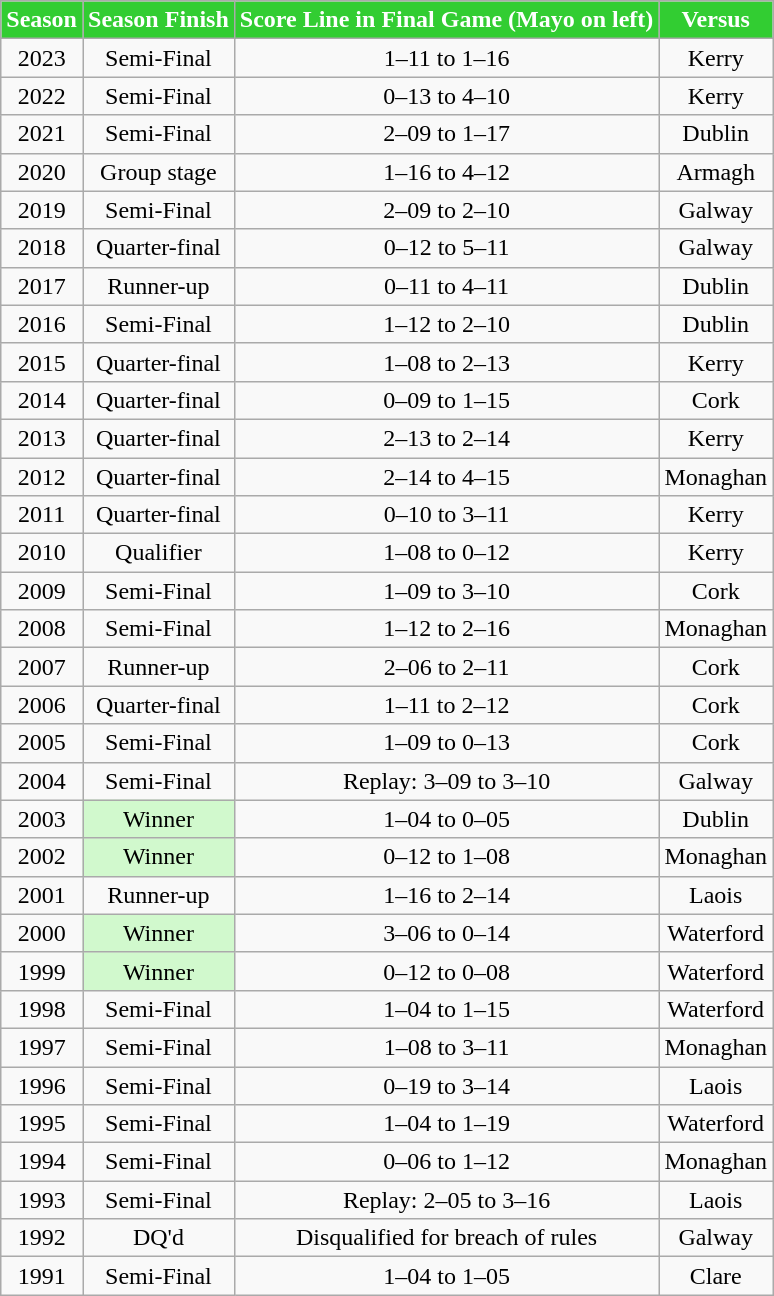<table class="wikitable" border="2" style="text-align:center; float:center">
<tr>
<th style=background:#32CD32;color:white;><strong>Season</strong></th>
<th style=background:#32CD32;color:white;><strong>Season Finish</strong></th>
<th style=background:#32CD32;color:white;><strong>Score Line in Final Game (Mayo on left)</strong></th>
<th style=background:#32CD32;color:white;><strong>Versus</strong></th>
</tr>
<tr>
<td>2023</td>
<td>Semi-Final</td>
<td>1–11 to 1–16</td>
<td>Kerry</td>
</tr>
<tr>
<td>2022</td>
<td>Semi-Final</td>
<td>0–13 to 4–10</td>
<td>Kerry</td>
</tr>
<tr>
<td>2021</td>
<td>Semi-Final</td>
<td>2–09 to 1–17</td>
<td>Dublin</td>
</tr>
<tr>
<td>2020</td>
<td>Group stage</td>
<td>1–16 to 4–12</td>
<td>Armagh</td>
</tr>
<tr>
<td>2019</td>
<td>Semi-Final</td>
<td>2–09 to 2–10</td>
<td>Galway</td>
</tr>
<tr>
<td>2018</td>
<td>Quarter-final</td>
<td>0–12 to 5–11</td>
<td>Galway</td>
</tr>
<tr>
<td>2017</td>
<td>Runner-up</td>
<td>0–11 to 4–11</td>
<td>Dublin</td>
</tr>
<tr>
<td>2016</td>
<td>Semi-Final</td>
<td>1–12 to 2–10</td>
<td>Dublin</td>
</tr>
<tr>
<td>2015</td>
<td>Quarter-final</td>
<td>1–08 to 2–13</td>
<td>Kerry</td>
</tr>
<tr>
<td>2014</td>
<td>Quarter-final</td>
<td>0–09 to 1–15</td>
<td>Cork</td>
</tr>
<tr>
<td>2013</td>
<td>Quarter-final</td>
<td>2–13 to 2–14</td>
<td>Kerry</td>
</tr>
<tr>
<td>2012</td>
<td>Quarter-final</td>
<td>2–14 to 4–15</td>
<td>Monaghan</td>
</tr>
<tr>
<td>2011</td>
<td>Quarter-final</td>
<td>0–10 to 3–11</td>
<td>Kerry</td>
</tr>
<tr>
<td>2010</td>
<td>Qualifier</td>
<td>1–08 to 0–12</td>
<td>Kerry</td>
</tr>
<tr>
<td>2009</td>
<td>Semi-Final</td>
<td>1–09 to 3–10</td>
<td>Cork</td>
</tr>
<tr>
<td>2008</td>
<td>Semi-Final</td>
<td>1–12 to 2–16</td>
<td>Monaghan</td>
</tr>
<tr>
<td>2007</td>
<td>Runner-up</td>
<td>2–06 to 2–11</td>
<td>Cork</td>
</tr>
<tr>
<td>2006</td>
<td>Quarter-final</td>
<td>1–11 to 2–12</td>
<td>Cork</td>
</tr>
<tr>
<td>2005</td>
<td>Semi-Final</td>
<td>1–09 to 0–13</td>
<td>Cork</td>
</tr>
<tr>
<td>2004</td>
<td>Semi-Final</td>
<td>Replay: 3–09 to 3–10</td>
<td>Galway</td>
</tr>
<tr>
<td>2003</td>
<td style="text-align:center; background:#D1F9CD">Winner</td>
<td>1–04 to 0–05</td>
<td>Dublin</td>
</tr>
<tr>
<td>2002</td>
<td style="text-align:center; background:#D1F9CD">Winner</td>
<td>0–12 to 1–08</td>
<td>Monaghan</td>
</tr>
<tr>
<td>2001</td>
<td>Runner-up</td>
<td>1–16 to 2–14</td>
<td>Laois</td>
</tr>
<tr>
<td>2000</td>
<td style="text-align:center; background:#D1F9CD">Winner</td>
<td>3–06 to 0–14</td>
<td>Waterford</td>
</tr>
<tr>
<td>1999</td>
<td style="text-align:center; background:#D1F9CD">Winner</td>
<td>0–12 to 0–08</td>
<td>Waterford</td>
</tr>
<tr>
<td>1998</td>
<td>Semi-Final</td>
<td>1–04 to 1–15</td>
<td>Waterford</td>
</tr>
<tr>
<td>1997</td>
<td>Semi-Final</td>
<td>1–08 to 3–11</td>
<td>Monaghan</td>
</tr>
<tr>
<td>1996</td>
<td>Semi-Final</td>
<td>0–19 to 3–14</td>
<td>Laois</td>
</tr>
<tr>
<td>1995</td>
<td>Semi-Final</td>
<td>1–04 to 1–19</td>
<td>Waterford</td>
</tr>
<tr>
<td>1994</td>
<td>Semi-Final</td>
<td>0–06 to 1–12</td>
<td>Monaghan</td>
</tr>
<tr>
<td>1993</td>
<td>Semi-Final</td>
<td>Replay: 2–05 to 3–16</td>
<td>Laois</td>
</tr>
<tr>
<td>1992</td>
<td>DQ'd</td>
<td>Disqualified for breach of rules</td>
<td>Galway</td>
</tr>
<tr>
<td>1991</td>
<td>Semi-Final</td>
<td>1–04 to 1–05</td>
<td>Clare</td>
</tr>
</table>
